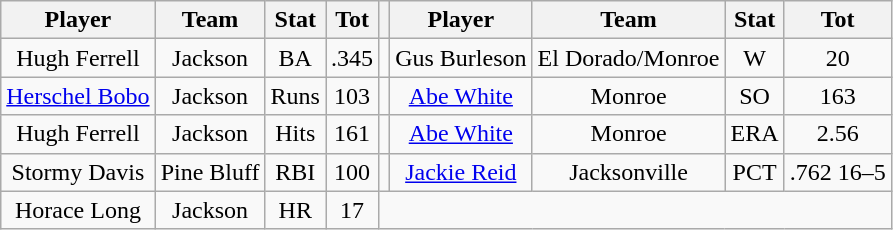<table class="wikitable" style="text-align:center">
<tr>
<th>Player</th>
<th>Team</th>
<th>Stat</th>
<th>Tot</th>
<th></th>
<th>Player</th>
<th>Team</th>
<th>Stat</th>
<th>Tot</th>
</tr>
<tr>
<td>Hugh Ferrell</td>
<td>Jackson</td>
<td>BA</td>
<td>.345</td>
<td></td>
<td>Gus Burleson</td>
<td>El Dorado/Monroe</td>
<td>W</td>
<td>20</td>
</tr>
<tr>
<td><a href='#'>Herschel Bobo</a></td>
<td>Jackson</td>
<td>Runs</td>
<td>103</td>
<td></td>
<td><a href='#'>Abe White</a></td>
<td>Monroe</td>
<td>SO</td>
<td>163</td>
</tr>
<tr>
<td>Hugh Ferrell</td>
<td>Jackson</td>
<td>Hits</td>
<td>161</td>
<td></td>
<td><a href='#'>Abe White</a></td>
<td>Monroe</td>
<td>ERA</td>
<td>2.56</td>
</tr>
<tr>
<td>Stormy Davis</td>
<td>Pine Bluff</td>
<td>RBI</td>
<td>100</td>
<td></td>
<td><a href='#'>Jackie Reid</a></td>
<td>Jacksonville</td>
<td>PCT</td>
<td>.762 16–5</td>
</tr>
<tr>
<td>Horace Long</td>
<td>Jackson</td>
<td>HR</td>
<td>17</td>
</tr>
</table>
